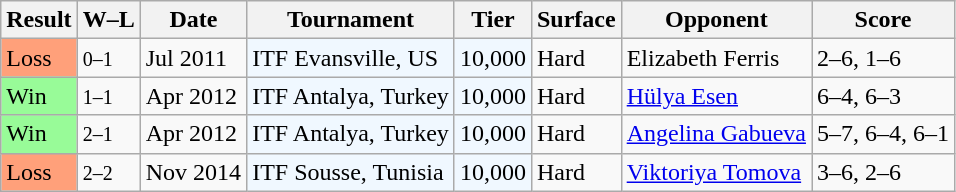<table class="sortable wikitable">
<tr>
<th>Result</th>
<th class="unsortable">W–L</th>
<th>Date</th>
<th>Tournament</th>
<th>Tier</th>
<th>Surface</th>
<th>Opponent</th>
<th class="unsortable">Score</th>
</tr>
<tr>
<td style="background:#ffa07a;">Loss</td>
<td><small>0–1</small></td>
<td>Jul 2011</td>
<td style="background:#f0f8ff;">ITF Evansville, US</td>
<td style="background:#f0f8ff;">10,000</td>
<td>Hard</td>
<td> Elizabeth Ferris</td>
<td>2–6, 1–6</td>
</tr>
<tr>
<td style="background:#98fb98;">Win</td>
<td><small>1–1</small></td>
<td>Apr 2012</td>
<td style="background:#f0f8ff;">ITF Antalya, Turkey</td>
<td style="background:#f0f8ff;">10,000</td>
<td>Hard</td>
<td> <a href='#'>Hülya Esen</a></td>
<td>6–4, 6–3</td>
</tr>
<tr>
<td style="background:#98fb98;">Win</td>
<td><small>2–1</small></td>
<td>Apr 2012</td>
<td style="background:#f0f8ff;">ITF Antalya, Turkey</td>
<td style="background:#f0f8ff;">10,000</td>
<td>Hard</td>
<td> <a href='#'>Angelina Gabueva</a></td>
<td>5–7, 6–4, 6–1</td>
</tr>
<tr>
<td style="background:#ffa07a;">Loss</td>
<td><small>2–2</small></td>
<td>Nov 2014</td>
<td style="background:#f0f8ff;">ITF Sousse, Tunisia</td>
<td style="background:#f0f8ff;">10,000</td>
<td>Hard</td>
<td> <a href='#'>Viktoriya Tomova</a></td>
<td>3–6, 2–6</td>
</tr>
</table>
